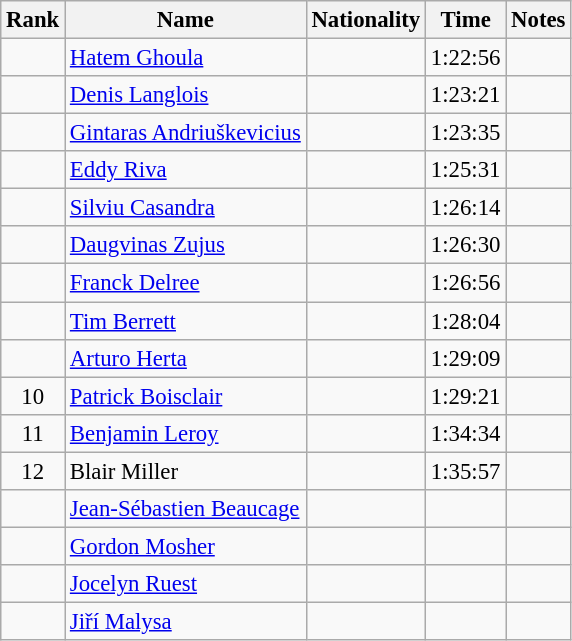<table class="wikitable sortable" style="text-align:center;font-size:95%">
<tr>
<th>Rank</th>
<th>Name</th>
<th>Nationality</th>
<th>Time</th>
<th>Notes</th>
</tr>
<tr>
<td></td>
<td align=left><a href='#'>Hatem Ghoula</a></td>
<td align=left></td>
<td>1:22:56</td>
<td></td>
</tr>
<tr>
<td></td>
<td align=left><a href='#'>Denis Langlois</a></td>
<td align=left></td>
<td>1:23:21</td>
<td></td>
</tr>
<tr>
<td></td>
<td align=left><a href='#'>Gintaras Andriuškevicius</a></td>
<td align=left></td>
<td>1:23:35</td>
<td></td>
</tr>
<tr>
<td></td>
<td align=left><a href='#'>Eddy Riva</a></td>
<td align=left></td>
<td>1:25:31</td>
<td></td>
</tr>
<tr>
<td></td>
<td align=left><a href='#'>Silviu Casandra</a></td>
<td align=left></td>
<td>1:26:14</td>
<td></td>
</tr>
<tr>
<td></td>
<td align=left><a href='#'>Daugvinas Zujus</a></td>
<td align=left></td>
<td>1:26:30</td>
<td></td>
</tr>
<tr>
<td></td>
<td align=left><a href='#'>Franck Delree</a></td>
<td align=left></td>
<td>1:26:56</td>
<td></td>
</tr>
<tr>
<td></td>
<td align=left><a href='#'>Tim Berrett</a></td>
<td align=left></td>
<td>1:28:04</td>
<td></td>
</tr>
<tr>
<td></td>
<td align=left><a href='#'>Arturo Herta</a></td>
<td align=left></td>
<td>1:29:09</td>
<td></td>
</tr>
<tr>
<td>10</td>
<td align=left><a href='#'>Patrick Boisclair</a></td>
<td align=left></td>
<td>1:29:21</td>
<td></td>
</tr>
<tr>
<td>11</td>
<td align=left><a href='#'>Benjamin Leroy</a></td>
<td align=left></td>
<td>1:34:34</td>
<td></td>
</tr>
<tr>
<td>12</td>
<td align=left>Blair Miller</td>
<td align=left></td>
<td>1:35:57</td>
<td></td>
</tr>
<tr>
<td></td>
<td align=left><a href='#'>Jean-Sébastien Beaucage</a></td>
<td align=left></td>
<td></td>
<td></td>
</tr>
<tr>
<td></td>
<td align=left><a href='#'>Gordon Mosher</a></td>
<td align=left></td>
<td></td>
<td></td>
</tr>
<tr>
<td></td>
<td align=left><a href='#'>Jocelyn Ruest</a></td>
<td align=left></td>
<td></td>
<td></td>
</tr>
<tr>
<td></td>
<td align=left><a href='#'>Jiří Malysa</a></td>
<td align=left></td>
<td></td>
<td></td>
</tr>
</table>
